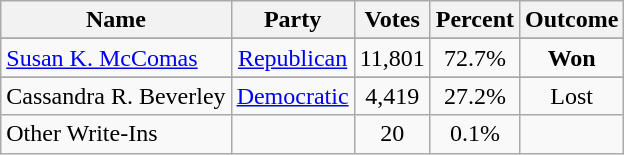<table class=wikitable style="text-align:center">
<tr>
<th>Name</th>
<th>Party</th>
<th>Votes</th>
<th>Percent</th>
<th>Outcome</th>
</tr>
<tr>
</tr>
<tr>
<td align=left><a href='#'>Susan K. McComas</a></td>
<td><a href='#'>Republican</a></td>
<td>11,801</td>
<td>72.7%</td>
<td><strong>Won</strong></td>
</tr>
<tr>
</tr>
<tr>
<td align=left>Cassandra R. Beverley</td>
<td><a href='#'>Democratic</a></td>
<td>4,419</td>
<td>27.2%</td>
<td>Lost</td>
</tr>
<tr>
<td align=left>Other Write-Ins</td>
<td></td>
<td>20</td>
<td>0.1%</td>
<td></td>
</tr>
</table>
